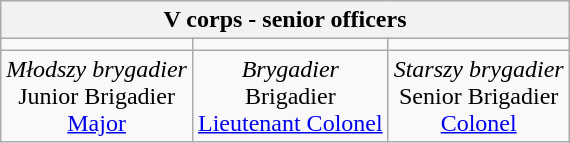<table class="wikitable" style="text-align: center">
<tr>
<th colspan="3">V corps - senior officers</th>
</tr>
<tr>
<td></td>
<td></td>
<td></td>
</tr>
<tr>
<td><em>Młodszy brygadier</em> <br> Junior Brigadier <br> <a href='#'>Major</a></td>
<td><em>Brygadier</em> <br> Brigadier <br> <a href='#'>Lieutenant Colonel</a></td>
<td><em>Starszy brygadier</em> <br> Senior Brigadier <br> <a href='#'>Colonel</a></td>
</tr>
</table>
